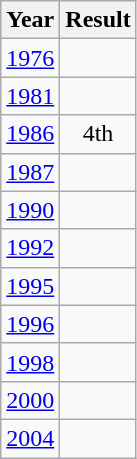<table class="wikitable" style="text-align:center">
<tr>
<th>Year</th>
<th>Result</th>
</tr>
<tr>
<td><a href='#'>1976</a></td>
<td></td>
</tr>
<tr>
<td><a href='#'>1981</a></td>
<td></td>
</tr>
<tr>
<td><a href='#'>1986</a></td>
<td>4th</td>
</tr>
<tr>
<td><a href='#'>1987</a></td>
<td></td>
</tr>
<tr>
<td><a href='#'>1990</a></td>
<td></td>
</tr>
<tr>
<td><a href='#'>1992</a></td>
<td></td>
</tr>
<tr>
<td><a href='#'>1995</a></td>
<td></td>
</tr>
<tr>
<td><a href='#'>1996</a></td>
<td></td>
</tr>
<tr>
<td><a href='#'>1998</a></td>
<td></td>
</tr>
<tr>
<td><a href='#'>2000</a></td>
<td></td>
</tr>
<tr>
<td><a href='#'>2004</a></td>
<td></td>
</tr>
</table>
